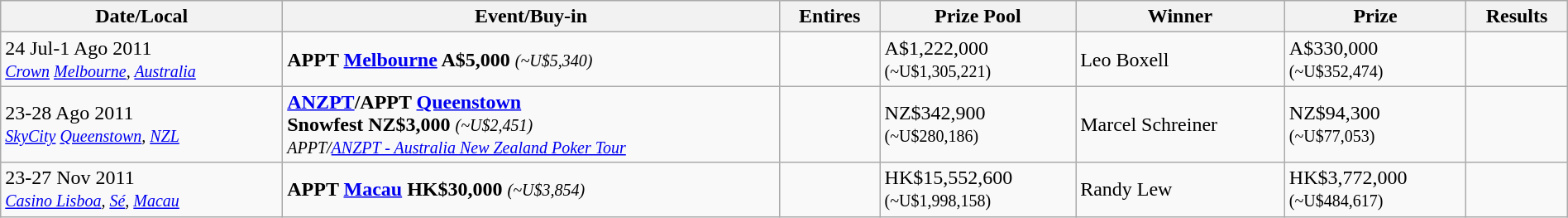<table class="wikitable" width="100%">
<tr>
<th width="18%">Date/Local</th>
<th !width="20%">Event/Buy-in</th>
<th !width="10%">Entires</th>
<th !width="10%">Prize Pool</th>
<th !width="22%">Winner</th>
<th !width="10%">Prize</th>
<th !width="10%">Results</th>
</tr>
<tr>
<td>24 Jul-1 Ago 2011<br><small><em><a href='#'>Crown</a> <a href='#'>Melbourne</a>, <a href='#'>Australia</a></em></small></td>
<td> <strong>APPT <a href='#'>Melbourne</a> A$5,000</strong> <em><small>(~U$5,340)</small></em></td>
<td></td>
<td>A$1,222,000<br><small>(~U$1,305,221)</small></td>
<td> Leo Boxell</td>
<td>A$330,000<br><small>(~U$352,474)</small></td>
<td></td>
</tr>
<tr>
<td>23-28 Ago 2011<br><small><em><a href='#'>SkyCity</a> <a href='#'>Queenstown</a>, <a href='#'>NZL</a></em></small></td>
<td> <strong><a href='#'>ANZPT</a>/APPT <a href='#'>Queenstown</a><br>Snowfest NZ$3,000</strong> <em><small>(~U$2,451)</small></em><br><small><em>APPT/<a href='#'>ANZPT - Australia New Zealand Poker Tour</a></em></small></td>
<td></td>
<td>NZ$342,900<br><small>(~U$280,186)</small></td>
<td> Marcel Schreiner</td>
<td>NZ$94,300<br><small>(~U$77,053)</small></td>
<td></td>
</tr>
<tr>
<td>23-27 Nov 2011<br><small><em><a href='#'>Casino Lisboa</a>, <a href='#'>Sé</a>, <a href='#'>Macau</a></em></small></td>
<td> <strong>APPT <a href='#'>Macau</a> HK$30,000</strong> <em><small>(~U$3,854)</small></em></td>
<td></td>
<td>HK$15,552,600<br><small>(~U$1,998,158)</small></td>
<td> Randy Lew</td>
<td>HK$3,772,000<br><small>(~U$484,617)</small></td>
<td></td>
</tr>
</table>
